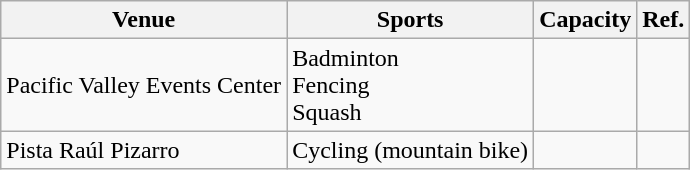<table class="wikitable sortable">
<tr>
<th>Venue</th>
<th>Sports</th>
<th>Capacity</th>
<th class="unsortable">Ref.</th>
</tr>
<tr>
<td>Pacific Valley Events Center</td>
<td>Badminton<br>Fencing<br>Squash</td>
<td align="right"></td>
<td></td>
</tr>
<tr>
<td>Pista Raúl Pizarro</td>
<td>Cycling (mountain bike)</td>
<td align="right"></td>
<td></td>
</tr>
</table>
